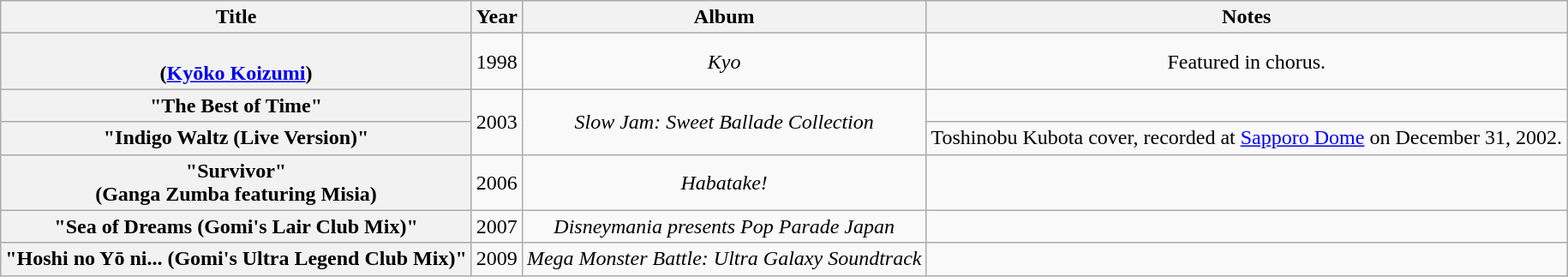<table class="wikitable plainrowheaders" style="text-align:center;">
<tr>
<th scope="col">Title</th>
<th scope="col">Year</th>
<th scope="col">Album</th>
<th scope="col">Notes</th>
</tr>
<tr>
<th scope="row"><br><span>(<a href='#'>Kyōko Koizumi</a>)</span></th>
<td rowspan="1">1998</td>
<td rowspan="1"><em>Kyo</em></td>
<td rowspan="1">Featured in chorus.</td>
</tr>
<tr>
<th scope="row">"The Best of Time"</th>
<td rowspan="2">2003</td>
<td rowspan="2"><em>Slow Jam: Sweet Ballade Collection</em></td>
<td rowspan="1"></td>
</tr>
<tr>
<th scope="row">"Indigo Waltz (Live Version)"</th>
<td rowspan="1">Toshinobu Kubota cover, recorded at <a href='#'>Sapporo Dome</a> on December 31, 2002.</td>
</tr>
<tr>
<th scope="row">"Survivor"<br><span>(Ganga Zumba featuring Misia)</span></th>
<td rowspan="1">2006</td>
<td rowspan="1"><em>Habatake!</em></td>
<td rowspan="1"></td>
</tr>
<tr>
<th scope="row">"Sea of Dreams (Gomi's Lair Club Mix)"</th>
<td rowspan="1">2007</td>
<td rowspan="1"><em>Disneymania presents Pop Parade Japan</em></td>
<td rowspan="1"></td>
</tr>
<tr>
<th scope="row">"Hoshi no Yō ni... (Gomi's Ultra Legend Club Mix)"</th>
<td rowspan="1">2009</td>
<td rowspan="1"><em>Mega Monster Battle: Ultra Galaxy Soundtrack</em></td>
<td rowspan="1"></td>
</tr>
</table>
